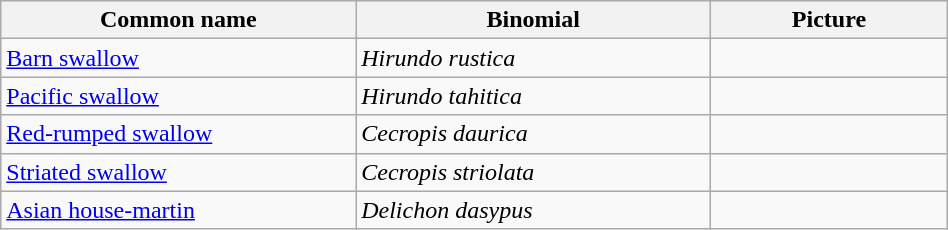<table width=50% class="wikitable">
<tr>
<th width=30%>Common name</th>
<th width=30%>Binomial</th>
<th width=20%>Picture</th>
</tr>
<tr>
<td><a href='#'>Barn swallow</a></td>
<td><em>Hirundo rustica</em></td>
<td></td>
</tr>
<tr>
<td><a href='#'>Pacific swallow</a></td>
<td><em>Hirundo tahitica</em></td>
<td></td>
</tr>
<tr>
<td><a href='#'>Red-rumped swallow</a></td>
<td><em>Cecropis daurica</em></td>
<td></td>
</tr>
<tr>
<td><a href='#'>Striated swallow</a></td>
<td><em>Cecropis striolata</em></td>
<td></td>
</tr>
<tr>
<td><a href='#'>Asian house-martin</a></td>
<td><em>Delichon dasypus</em></td>
<td></td>
</tr>
</table>
